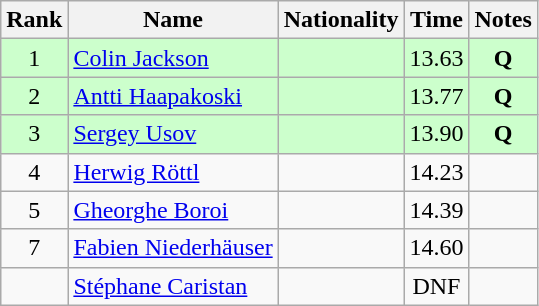<table class="wikitable sortable" style="text-align:center">
<tr>
<th>Rank</th>
<th>Name</th>
<th>Nationality</th>
<th>Time</th>
<th>Notes</th>
</tr>
<tr bgcolor=ccffcc>
<td>1</td>
<td align=left><a href='#'>Colin Jackson</a></td>
<td align=left></td>
<td>13.63</td>
<td><strong>Q</strong></td>
</tr>
<tr bgcolor=ccffcc>
<td>2</td>
<td align=left><a href='#'>Antti Haapakoski</a></td>
<td align=left></td>
<td>13.77</td>
<td><strong>Q</strong></td>
</tr>
<tr bgcolor=ccffcc>
<td>3</td>
<td align=left><a href='#'>Sergey Usov</a></td>
<td align=left></td>
<td>13.90</td>
<td><strong>Q</strong></td>
</tr>
<tr>
<td>4</td>
<td align=left><a href='#'>Herwig Röttl</a></td>
<td align=left></td>
<td>14.23</td>
<td></td>
</tr>
<tr>
<td>5</td>
<td align=left><a href='#'>Gheorghe Boroi</a></td>
<td align=left></td>
<td>14.39</td>
<td></td>
</tr>
<tr>
<td>7</td>
<td align=left><a href='#'>Fabien Niederhäuser</a></td>
<td align=left></td>
<td>14.60</td>
<td></td>
</tr>
<tr>
<td></td>
<td align=left><a href='#'>Stéphane Caristan</a></td>
<td align=left></td>
<td>DNF</td>
<td></td>
</tr>
</table>
